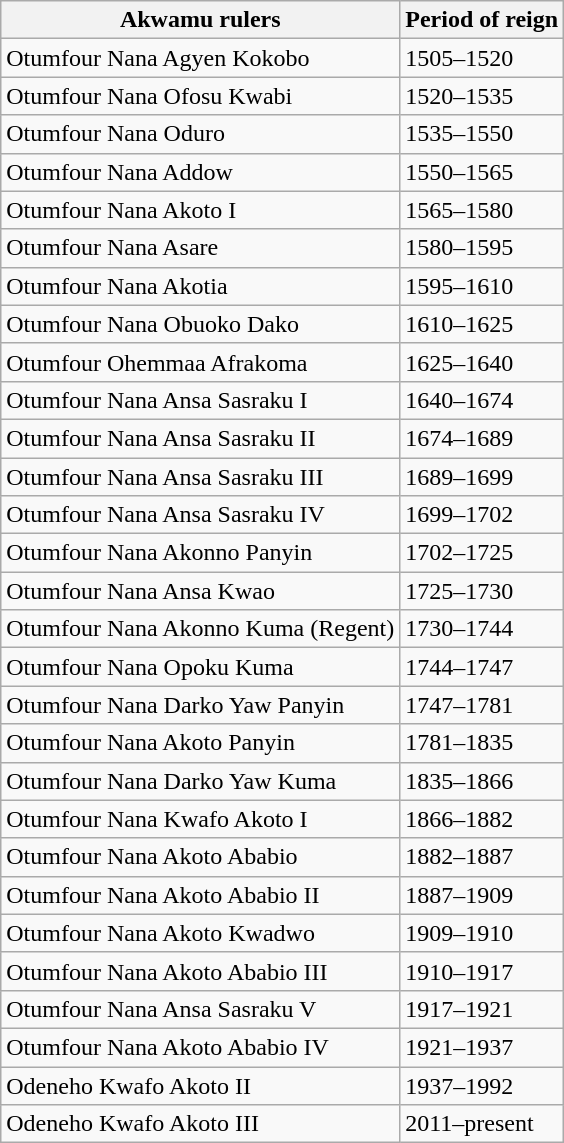<table class="wikitable sortable">
<tr>
<th>Akwamu rulers</th>
<th>Period of reign</th>
</tr>
<tr>
<td>Otumfour Nana Agyen Kokobo</td>
<td>1505–1520</td>
</tr>
<tr>
<td>Otumfour Nana Ofosu Kwabi</td>
<td>1520–1535</td>
</tr>
<tr>
<td>Otumfour Nana Oduro</td>
<td>1535–1550</td>
</tr>
<tr>
<td>Otumfour Nana Addow</td>
<td>1550–1565</td>
</tr>
<tr>
<td>Otumfour Nana Akoto I</td>
<td>1565–1580</td>
</tr>
<tr>
<td>Otumfour Nana Asare</td>
<td>1580–1595</td>
</tr>
<tr>
<td>Otumfour Nana Akotia</td>
<td>1595–1610</td>
</tr>
<tr>
<td>Otumfour Nana Obuoko Dako</td>
<td>1610–1625</td>
</tr>
<tr>
<td>Otumfour Ohemmaa Afrakoma</td>
<td>1625–1640</td>
</tr>
<tr>
<td>Otumfour Nana Ansa Sasraku I</td>
<td>1640–1674</td>
</tr>
<tr>
<td>Otumfour Nana Ansa Sasraku II</td>
<td>1674–1689</td>
</tr>
<tr>
<td>Otumfour Nana Ansa Sasraku III</td>
<td>1689–1699</td>
</tr>
<tr>
<td>Otumfour Nana Ansa Sasraku IV</td>
<td>1699–1702</td>
</tr>
<tr>
<td>Otumfour Nana Akonno Panyin</td>
<td>1702–1725</td>
</tr>
<tr>
<td>Otumfour Nana Ansa Kwao</td>
<td>1725–1730</td>
</tr>
<tr>
<td>Otumfour Nana Akonno Kuma (Regent)</td>
<td>1730–1744</td>
</tr>
<tr>
<td>Otumfour Nana Opoku Kuma</td>
<td>1744–1747</td>
</tr>
<tr>
<td>Otumfour Nana Darko Yaw Panyin</td>
<td>1747–1781</td>
</tr>
<tr>
<td>Otumfour Nana Akoto Panyin</td>
<td>1781–1835</td>
</tr>
<tr>
<td>Otumfour Nana Darko Yaw Kuma</td>
<td>1835–1866</td>
</tr>
<tr>
<td>Otumfour Nana Kwafo Akoto I</td>
<td>1866–1882</td>
</tr>
<tr>
<td>Otumfour Nana Akoto Ababio</td>
<td>1882–1887</td>
</tr>
<tr>
<td>Otumfour Nana Akoto Ababio II</td>
<td>1887–1909</td>
</tr>
<tr>
<td>Otumfour Nana Akoto Kwadwo</td>
<td>1909–1910</td>
</tr>
<tr>
<td>Otumfour Nana Akoto Ababio III</td>
<td>1910–1917</td>
</tr>
<tr>
<td>Otumfour Nana Ansa Sasraku V</td>
<td>1917–1921</td>
</tr>
<tr>
<td>Otumfour Nana Akoto Ababio IV</td>
<td>1921–1937</td>
</tr>
<tr>
<td>Odeneho Kwafo Akoto II</td>
<td>1937–1992</td>
</tr>
<tr>
<td>Odeneho Kwafo Akoto III</td>
<td>2011–present</td>
</tr>
</table>
